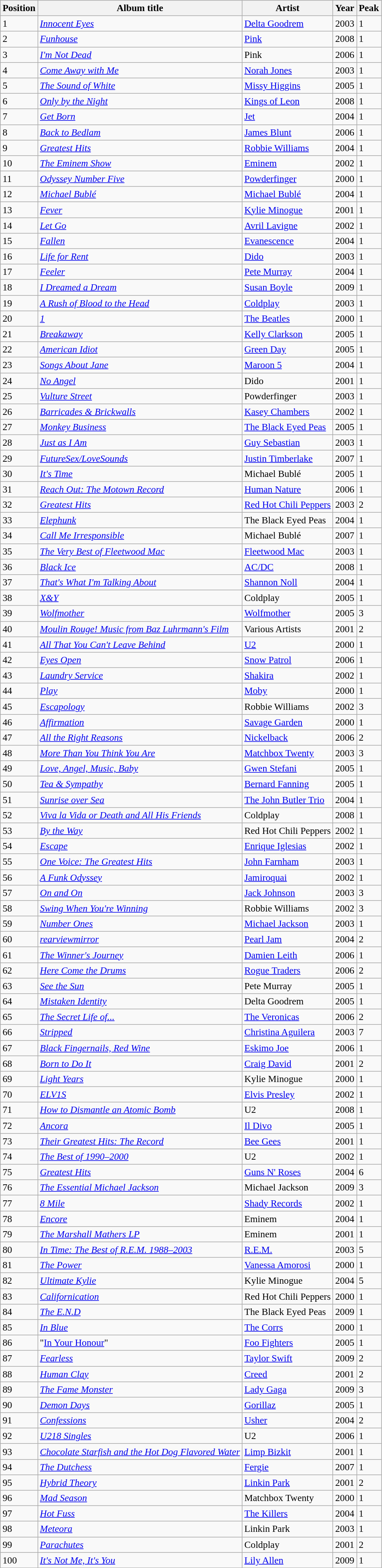<table class="wikitable sortable" style="font-size:97%; text-align:left;">
<tr>
<th>Position</th>
<th>Album title</th>
<th>Artist</th>
<th>Year</th>
<th>Peak</th>
</tr>
<tr>
<td>1</td>
<td><em><a href='#'>Innocent Eyes</a></em></td>
<td><a href='#'>Delta Goodrem</a></td>
<td>2003</td>
<td>1</td>
</tr>
<tr>
<td>2</td>
<td><em><a href='#'>Funhouse</a></em></td>
<td><a href='#'>Pink</a></td>
<td>2008</td>
<td>1</td>
</tr>
<tr>
<td>3</td>
<td><em><a href='#'>I'm Not Dead</a></em></td>
<td>Pink</td>
<td>2006</td>
<td>1</td>
</tr>
<tr>
<td>4</td>
<td><em><a href='#'>Come Away with Me</a></em></td>
<td><a href='#'>Norah Jones</a></td>
<td>2003</td>
<td>1</td>
</tr>
<tr>
<td>5</td>
<td><em><a href='#'>The Sound of White</a></em></td>
<td><a href='#'>Missy Higgins</a></td>
<td>2005</td>
<td>1</td>
</tr>
<tr>
<td>6</td>
<td><em><a href='#'>Only by the Night</a></em></td>
<td><a href='#'>Kings of Leon</a></td>
<td>2008</td>
<td>1</td>
</tr>
<tr>
<td>7</td>
<td><em><a href='#'>Get Born</a></em></td>
<td><a href='#'>Jet</a></td>
<td>2004</td>
<td>1</td>
</tr>
<tr>
<td>8</td>
<td><em><a href='#'>Back to Bedlam</a></em></td>
<td><a href='#'>James Blunt</a></td>
<td>2006</td>
<td>1</td>
</tr>
<tr>
<td>9</td>
<td><em><a href='#'>Greatest Hits</a></em></td>
<td><a href='#'>Robbie Williams</a></td>
<td>2004</td>
<td>1</td>
</tr>
<tr>
<td>10</td>
<td><em><a href='#'>The Eminem Show</a></em></td>
<td><a href='#'>Eminem</a></td>
<td>2002</td>
<td>1</td>
</tr>
<tr>
<td>11</td>
<td><em><a href='#'>Odyssey Number Five</a></em></td>
<td><a href='#'>Powderfinger</a></td>
<td>2000</td>
<td>1</td>
</tr>
<tr>
<td>12</td>
<td><em><a href='#'>Michael Bublé</a></em></td>
<td><a href='#'>Michael Bublé</a></td>
<td>2004</td>
<td>1</td>
</tr>
<tr>
<td>13</td>
<td><em><a href='#'>Fever</a></em></td>
<td><a href='#'>Kylie Minogue</a></td>
<td>2001</td>
<td>1</td>
</tr>
<tr>
<td>14</td>
<td><em><a href='#'>Let Go</a></em></td>
<td><a href='#'>Avril Lavigne</a></td>
<td>2002</td>
<td>1</td>
</tr>
<tr>
<td>15</td>
<td><em><a href='#'>Fallen</a></em></td>
<td><a href='#'>Evanescence</a></td>
<td>2004</td>
<td>1</td>
</tr>
<tr>
<td>16</td>
<td><em><a href='#'>Life for Rent</a></em></td>
<td><a href='#'>Dido</a></td>
<td>2003</td>
<td>1</td>
</tr>
<tr>
<td>17</td>
<td><em><a href='#'>Feeler</a></em></td>
<td><a href='#'>Pete Murray</a></td>
<td>2004</td>
<td>1</td>
</tr>
<tr>
<td>18</td>
<td><em><a href='#'>I Dreamed a Dream</a></em></td>
<td><a href='#'>Susan Boyle</a></td>
<td>2009</td>
<td>1</td>
</tr>
<tr>
<td>19</td>
<td><em><a href='#'>A Rush of Blood to the Head</a></em></td>
<td><a href='#'>Coldplay</a></td>
<td>2003</td>
<td>1</td>
</tr>
<tr>
<td>20</td>
<td><em><a href='#'>1</a></em></td>
<td><a href='#'>The Beatles</a></td>
<td>2000</td>
<td>1</td>
</tr>
<tr>
<td>21</td>
<td><em><a href='#'>Breakaway</a></em></td>
<td><a href='#'>Kelly Clarkson</a></td>
<td>2005</td>
<td>1</td>
</tr>
<tr>
<td>22</td>
<td><em><a href='#'>American Idiot</a></em></td>
<td><a href='#'>Green Day</a></td>
<td>2005</td>
<td>1</td>
</tr>
<tr>
<td>23</td>
<td><em><a href='#'>Songs About Jane</a></em></td>
<td><a href='#'>Maroon 5</a></td>
<td>2004</td>
<td>1</td>
</tr>
<tr>
<td>24</td>
<td><em><a href='#'>No Angel</a></em></td>
<td>Dido</td>
<td>2001</td>
<td>1</td>
</tr>
<tr>
<td>25</td>
<td><em><a href='#'>Vulture Street</a></em></td>
<td>Powderfinger</td>
<td>2003</td>
<td>1</td>
</tr>
<tr>
<td>26</td>
<td><em><a href='#'>Barricades & Brickwalls</a></em></td>
<td><a href='#'>Kasey Chambers</a></td>
<td>2002</td>
<td>1</td>
</tr>
<tr>
<td>27</td>
<td><em><a href='#'>Monkey Business</a></em></td>
<td><a href='#'>The Black Eyed Peas</a></td>
<td>2005</td>
<td>1</td>
</tr>
<tr>
<td>28</td>
<td><em><a href='#'>Just as I Am</a></em></td>
<td><a href='#'>Guy Sebastian</a></td>
<td>2003</td>
<td>1</td>
</tr>
<tr>
<td>29</td>
<td><em><a href='#'>FutureSex/LoveSounds</a></em></td>
<td><a href='#'>Justin Timberlake</a></td>
<td>2007</td>
<td>1</td>
</tr>
<tr>
<td>30</td>
<td><em><a href='#'>It's Time</a></em></td>
<td>Michael Bublé</td>
<td>2005</td>
<td>1</td>
</tr>
<tr>
<td>31</td>
<td><em><a href='#'>Reach Out: The Motown Record</a></em></td>
<td><a href='#'>Human Nature</a></td>
<td>2006</td>
<td>1</td>
</tr>
<tr>
<td>32</td>
<td><em><a href='#'>Greatest Hits</a></em></td>
<td><a href='#'>Red Hot Chili Peppers</a></td>
<td>2003</td>
<td>2</td>
</tr>
<tr>
<td>33</td>
<td><em><a href='#'>Elephunk</a></em></td>
<td>The Black Eyed Peas</td>
<td>2004</td>
<td>1</td>
</tr>
<tr>
<td>34</td>
<td><em><a href='#'>Call Me Irresponsible</a></em></td>
<td>Michael Bublé</td>
<td>2007</td>
<td>1</td>
</tr>
<tr>
<td>35</td>
<td><em><a href='#'>The Very Best of Fleetwood Mac</a></em></td>
<td><a href='#'>Fleetwood Mac</a></td>
<td>2003</td>
<td>1</td>
</tr>
<tr>
<td>36</td>
<td><em><a href='#'>Black Ice</a></em></td>
<td><a href='#'>AC/DC</a></td>
<td>2008</td>
<td>1</td>
</tr>
<tr>
<td>37</td>
<td><em><a href='#'>That's What I'm Talking About</a></em></td>
<td><a href='#'>Shannon Noll</a></td>
<td>2004</td>
<td>1</td>
</tr>
<tr>
<td>38</td>
<td><em><a href='#'>X&Y</a></em></td>
<td>Coldplay</td>
<td>2005</td>
<td>1</td>
</tr>
<tr>
<td>39</td>
<td><em><a href='#'>Wolfmother</a></em></td>
<td><a href='#'>Wolfmother</a></td>
<td>2005</td>
<td>3</td>
</tr>
<tr>
<td>40</td>
<td><em><a href='#'>Moulin Rouge! Music from Baz Luhrmann's Film</a></em></td>
<td>Various Artists</td>
<td>2001</td>
<td>2</td>
</tr>
<tr>
<td>41</td>
<td><em><a href='#'>All That You Can't Leave Behind</a></em></td>
<td><a href='#'>U2</a></td>
<td>2000</td>
<td>1</td>
</tr>
<tr>
<td>42</td>
<td><em><a href='#'>Eyes Open</a></em></td>
<td><a href='#'>Snow Patrol</a></td>
<td>2006</td>
<td>1</td>
</tr>
<tr>
<td>43</td>
<td><em><a href='#'>Laundry Service</a></em></td>
<td><a href='#'>Shakira</a></td>
<td>2002</td>
<td>1</td>
</tr>
<tr>
<td>44</td>
<td><em><a href='#'>Play</a></em></td>
<td><a href='#'>Moby</a></td>
<td>2000</td>
<td>1</td>
</tr>
<tr>
<td>45</td>
<td><em><a href='#'>Escapology</a></em></td>
<td>Robbie Williams</td>
<td>2002</td>
<td>3</td>
</tr>
<tr>
<td>46</td>
<td><em><a href='#'>Affirmation</a></em></td>
<td><a href='#'>Savage Garden</a></td>
<td>2000</td>
<td>1</td>
</tr>
<tr>
<td>47</td>
<td><em><a href='#'>All the Right Reasons</a></em></td>
<td><a href='#'>Nickelback</a></td>
<td>2006</td>
<td>2</td>
</tr>
<tr>
<td>48</td>
<td><em><a href='#'>More Than You Think You Are</a></em></td>
<td><a href='#'>Matchbox Twenty</a></td>
<td>2003</td>
<td>3</td>
</tr>
<tr>
<td>49</td>
<td><em><a href='#'>Love, Angel, Music, Baby</a></em></td>
<td><a href='#'>Gwen Stefani</a></td>
<td>2005</td>
<td>1</td>
</tr>
<tr>
<td>50</td>
<td><em><a href='#'>Tea & Sympathy</a></em></td>
<td><a href='#'>Bernard Fanning</a></td>
<td>2005</td>
<td>1</td>
</tr>
<tr>
<td>51</td>
<td><em><a href='#'>Sunrise over Sea</a></em></td>
<td><a href='#'>The John Butler Trio</a></td>
<td>2004</td>
<td>1</td>
</tr>
<tr>
<td>52</td>
<td><em><a href='#'>Viva la Vida or Death and All His Friends</a></em></td>
<td>Coldplay</td>
<td>2008</td>
<td>1</td>
</tr>
<tr>
<td>53</td>
<td><em><a href='#'>By the Way</a></em></td>
<td>Red Hot Chili Peppers</td>
<td>2002</td>
<td>1</td>
</tr>
<tr>
<td>54</td>
<td><em><a href='#'>Escape</a></em></td>
<td><a href='#'>Enrique Iglesias</a></td>
<td>2002</td>
<td>1</td>
</tr>
<tr>
<td>55</td>
<td><em><a href='#'>One Voice: The Greatest Hits</a></em></td>
<td><a href='#'>John Farnham</a></td>
<td>2003</td>
<td>1</td>
</tr>
<tr>
<td>56</td>
<td><em><a href='#'>A Funk Odyssey</a></em></td>
<td><a href='#'>Jamiroquai</a></td>
<td>2002</td>
<td>1</td>
</tr>
<tr>
<td>57</td>
<td><em><a href='#'>On and On</a></em></td>
<td><a href='#'>Jack Johnson</a></td>
<td>2003</td>
<td>3</td>
</tr>
<tr>
<td>58</td>
<td><em><a href='#'>Swing When You're Winning</a></em></td>
<td>Robbie Williams</td>
<td>2002</td>
<td>3</td>
</tr>
<tr>
<td>59</td>
<td><em><a href='#'>Number Ones</a></em></td>
<td><a href='#'>Michael Jackson</a></td>
<td>2003</td>
<td>1</td>
</tr>
<tr>
<td>60</td>
<td><em><a href='#'>rearviewmirror</a></em></td>
<td><a href='#'>Pearl Jam</a></td>
<td>2004</td>
<td>2</td>
</tr>
<tr>
<td>61</td>
<td><em><a href='#'>The Winner's Journey</a></em></td>
<td><a href='#'>Damien Leith</a></td>
<td>2006</td>
<td>1</td>
</tr>
<tr>
<td>62</td>
<td><em><a href='#'>Here Come the Drums</a></em></td>
<td><a href='#'>Rogue Traders</a></td>
<td>2006</td>
<td>2</td>
</tr>
<tr>
<td>63</td>
<td><em><a href='#'>See the Sun</a></em></td>
<td>Pete Murray</td>
<td>2005</td>
<td>1</td>
</tr>
<tr>
<td>64</td>
<td><em><a href='#'>Mistaken Identity</a></em></td>
<td>Delta Goodrem</td>
<td>2005</td>
<td>1</td>
</tr>
<tr>
<td>65</td>
<td><em><a href='#'>The Secret Life of...</a></em></td>
<td><a href='#'>The Veronicas</a></td>
<td>2006</td>
<td>2</td>
</tr>
<tr>
<td>66</td>
<td><em><a href='#'>Stripped</a></em></td>
<td><a href='#'>Christina Aguilera</a></td>
<td>2003</td>
<td>7</td>
</tr>
<tr>
<td>67</td>
<td><em><a href='#'>Black Fingernails, Red Wine</a></em></td>
<td><a href='#'>Eskimo Joe</a></td>
<td>2006</td>
<td>1</td>
</tr>
<tr>
<td>68</td>
<td><em><a href='#'>Born to Do It</a></em></td>
<td><a href='#'>Craig David</a></td>
<td>2001</td>
<td>2</td>
</tr>
<tr>
<td>69</td>
<td><em><a href='#'>Light Years</a></em></td>
<td>Kylie Minogue</td>
<td>2000</td>
<td>1</td>
</tr>
<tr>
<td>70</td>
<td><em><a href='#'>ELV1S</a></em></td>
<td><a href='#'>Elvis Presley</a></td>
<td>2002</td>
<td>1</td>
</tr>
<tr>
<td>71</td>
<td><em><a href='#'>How to Dismantle an Atomic Bomb</a></em></td>
<td>U2</td>
<td>2008</td>
<td>1</td>
</tr>
<tr>
<td>72</td>
<td><em><a href='#'>Ancora</a></em></td>
<td><a href='#'>Il Divo</a></td>
<td>2005</td>
<td>1</td>
</tr>
<tr>
<td>73</td>
<td><em><a href='#'>Their Greatest Hits: The Record</a></em></td>
<td><a href='#'>Bee Gees</a></td>
<td>2001</td>
<td>1</td>
</tr>
<tr>
<td>74</td>
<td><em><a href='#'>The Best of 1990–2000</a></em></td>
<td>U2</td>
<td>2002</td>
<td>1</td>
</tr>
<tr>
<td>75</td>
<td><em><a href='#'>Greatest Hits</a></em></td>
<td><a href='#'>Guns N' Roses</a></td>
<td>2004</td>
<td>6</td>
</tr>
<tr>
<td>76</td>
<td><em><a href='#'>The Essential Michael Jackson</a></em></td>
<td>Michael Jackson</td>
<td>2009</td>
<td>3</td>
</tr>
<tr>
<td>77</td>
<td><em><a href='#'>8 Mile</a></em></td>
<td><a href='#'>Shady Records</a></td>
<td>2002</td>
<td>1</td>
</tr>
<tr>
<td>78</td>
<td><em><a href='#'>Encore</a></em></td>
<td>Eminem</td>
<td>2004</td>
<td>1</td>
</tr>
<tr>
<td>79</td>
<td><em><a href='#'>The Marshall Mathers LP</a></em></td>
<td>Eminem</td>
<td>2001</td>
<td>1</td>
</tr>
<tr>
<td>80</td>
<td><em><a href='#'>In Time: The Best of R.E.M. 1988–2003</a></em></td>
<td><a href='#'>R.E.M.</a></td>
<td>2003</td>
<td>5</td>
</tr>
<tr>
<td>81</td>
<td><em><a href='#'>The Power</a></em></td>
<td><a href='#'>Vanessa Amorosi</a></td>
<td>2000</td>
<td>1</td>
</tr>
<tr>
<td>82</td>
<td><em><a href='#'>Ultimate Kylie</a></em></td>
<td>Kylie Minogue</td>
<td>2004</td>
<td>5</td>
</tr>
<tr>
<td>83</td>
<td><em><a href='#'>Californication</a></em></td>
<td>Red Hot Chili Peppers</td>
<td>2000</td>
<td>1</td>
</tr>
<tr>
<td>84</td>
<td><em><a href='#'>The E.N.D</a></em></td>
<td>The Black Eyed Peas</td>
<td>2009</td>
<td>1</td>
</tr>
<tr>
<td>85</td>
<td><em><a href='#'>In Blue</a></em></td>
<td><a href='#'>The Corrs</a></td>
<td>2000</td>
<td>1</td>
</tr>
<tr>
<td>86</td>
<td>"<a href='#'>In Your Honour</a>"</td>
<td><a href='#'>Foo Fighters</a></td>
<td>2005</td>
<td>1</td>
</tr>
<tr>
<td>87</td>
<td><em><a href='#'>Fearless</a></em></td>
<td><a href='#'>Taylor Swift</a></td>
<td>2009</td>
<td>2</td>
</tr>
<tr>
<td>88</td>
<td><em><a href='#'>Human Clay</a></em></td>
<td><a href='#'>Creed</a></td>
<td>2001</td>
<td>2</td>
</tr>
<tr>
<td>89</td>
<td><em><a href='#'>The Fame Monster</a></em></td>
<td><a href='#'>Lady Gaga</a></td>
<td>2009</td>
<td>3</td>
</tr>
<tr>
<td>90</td>
<td><em><a href='#'>Demon Days</a></em></td>
<td><a href='#'>Gorillaz</a></td>
<td>2005</td>
<td>1</td>
</tr>
<tr>
<td>91</td>
<td><em><a href='#'>Confessions</a></em></td>
<td><a href='#'>Usher</a></td>
<td>2004</td>
<td>2</td>
</tr>
<tr>
<td>92</td>
<td><em><a href='#'>U218 Singles</a></em></td>
<td>U2</td>
<td>2006</td>
<td>1</td>
</tr>
<tr>
<td>93</td>
<td><em><a href='#'>Chocolate Starfish and the Hot Dog Flavored Water</a></em></td>
<td><a href='#'>Limp Bizkit</a></td>
<td>2001</td>
<td>1</td>
</tr>
<tr>
<td>94</td>
<td><em><a href='#'>The Dutchess</a></em></td>
<td><a href='#'>Fergie</a></td>
<td>2007</td>
<td>1</td>
</tr>
<tr>
<td>95</td>
<td><em><a href='#'>Hybrid Theory</a></em></td>
<td><a href='#'>Linkin Park</a></td>
<td>2001</td>
<td>2</td>
</tr>
<tr>
<td>96</td>
<td><em><a href='#'>Mad Season</a></em></td>
<td>Matchbox Twenty</td>
<td>2000</td>
<td>1</td>
</tr>
<tr>
<td>97</td>
<td><em><a href='#'>Hot Fuss</a></em></td>
<td><a href='#'>The Killers</a></td>
<td>2004</td>
<td>1</td>
</tr>
<tr>
<td>98</td>
<td><em><a href='#'>Meteora</a></em></td>
<td>Linkin Park</td>
<td>2003</td>
<td>1</td>
</tr>
<tr>
<td>99</td>
<td><em><a href='#'>Parachutes</a></em></td>
<td>Coldplay</td>
<td>2001</td>
<td>2</td>
</tr>
<tr>
<td>100</td>
<td><em><a href='#'>It's Not Me, It's You</a></em></td>
<td><a href='#'>Lily Allen</a></td>
<td>2009</td>
<td>1</td>
</tr>
</table>
